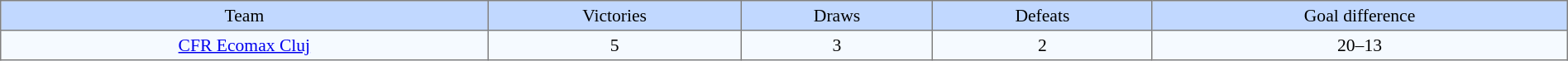<table border=1 style="border-collapse:collapse; font-size:90%;" cellpadding=3 cellspacing=0 width=100%>
<tr bgcolor=#C1D8FF align=center>
<td>Team</td>
<td>Victories</td>
<td>Draws</td>
<td>Defeats</td>
<td>Goal difference</td>
</tr>
<tr align=center bgcolor=#F5FAFF>
<td><a href='#'>CFR Ecomax Cluj</a></td>
<td>5</td>
<td>3</td>
<td>2</td>
<td>20–13</td>
</tr>
</table>
